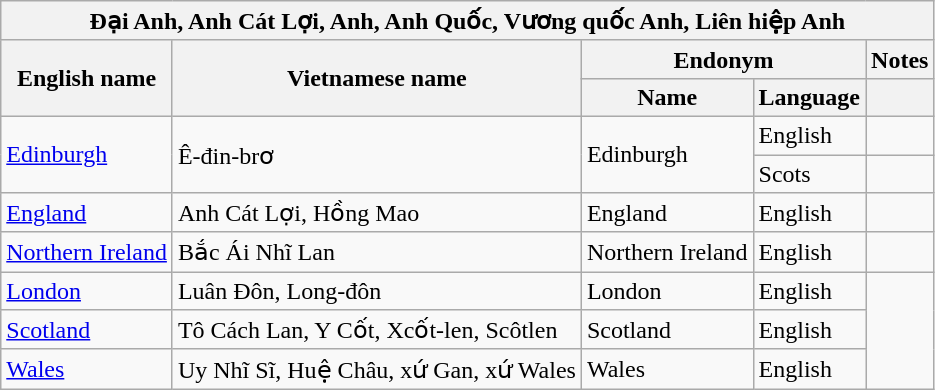<table class="wikitable sortable">
<tr>
<th colspan="5"> Đại Anh, Anh Cát Lợi, Anh, <strong>Anh Quốc</strong>, <strong>Vương quốc Anh</strong>, <strong>Liên hiệp Anh</strong></th>
</tr>
<tr>
<th rowspan="2">English name</th>
<th rowspan="2">Vietnamese name</th>
<th colspan="2">Endonym</th>
<th>Notes</th>
</tr>
<tr>
<th>Name</th>
<th>Language</th>
<th></th>
</tr>
<tr>
<td rowspan="2"><a href='#'>Edinburgh</a></td>
<td rowspan="2">Ê-đin-brơ</td>
<td rowspan="2">Edinburgh</td>
<td>English</td>
<td></td>
</tr>
<tr>
<td>Scots</td>
<td></td>
</tr>
<tr>
<td><a href='#'>England</a></td>
<td>Anh Cát Lợi, Hồng Mao</td>
<td>England</td>
<td>English</td>
<td></td>
</tr>
<tr>
<td><a href='#'>Northern Ireland</a></td>
<td>Bắc Ái Nhĩ Lan</td>
<td>Northern Ireland</td>
<td>English</td>
<td></td>
</tr>
<tr>
<td><a href='#'>London</a></td>
<td>Luân Đôn, Long-đôn</td>
<td>London</td>
<td>English</td>
</tr>
<tr>
<td><a href='#'>Scotland</a></td>
<td>Tô Cách Lan, Y Cốt, Xcốt-len, Scôtlen</td>
<td>Scotland</td>
<td>English</td>
</tr>
<tr>
<td><a href='#'>Wales</a></td>
<td>Uy Nhĩ Sĩ, Huệ Châu, xứ Gan, xứ Wales</td>
<td>Wales</td>
<td>English</td>
</tr>
</table>
